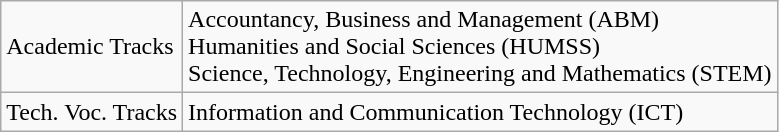<table class="wikitable">
<tr>
<td>Academic Tracks</td>
<td>Accountancy, Business and Management (ABM)<br>Humanities and Social Sciences (HUMSS)<br>Science, Technology, Engineering and Mathematics (STEM)</td>
</tr>
<tr>
<td>Tech. Voc. Tracks</td>
<td>Information and Communication Technology (ICT)</td>
</tr>
</table>
